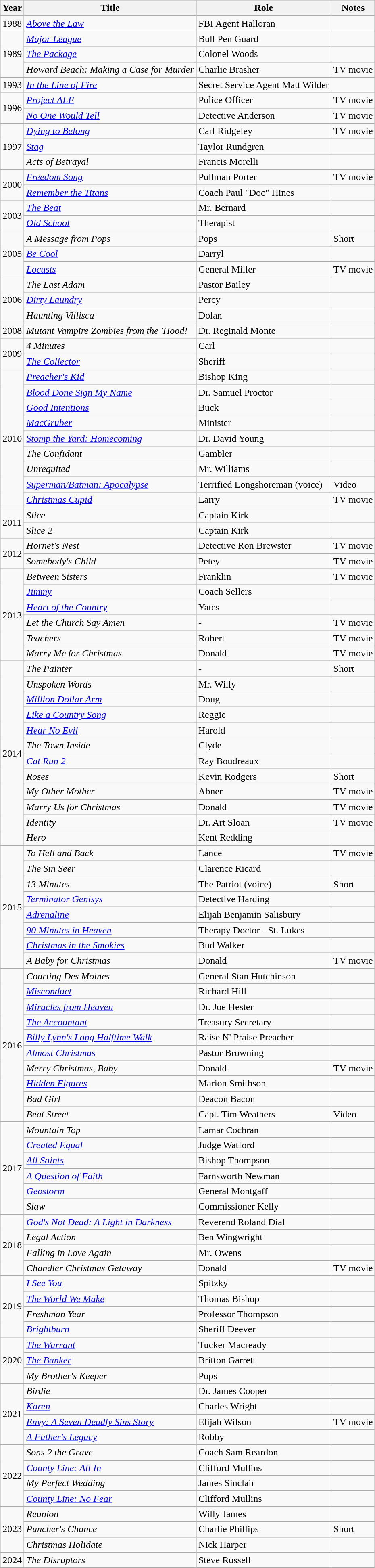<table class="wikitable plainrowheaders sortable" style="margin-right: 0;">
<tr>
<th>Year</th>
<th>Title</th>
<th>Role</th>
<th>Notes</th>
</tr>
<tr>
<td>1988</td>
<td><em><a href='#'>Above the Law</a></em></td>
<td>FBI Agent Halloran</td>
<td></td>
</tr>
<tr>
<td rowspan=3>1989</td>
<td><em><a href='#'>Major League</a></em></td>
<td>Bull Pen Guard</td>
<td></td>
</tr>
<tr>
<td><em><a href='#'>The Package</a></em></td>
<td>Colonel Woods</td>
<td></td>
</tr>
<tr>
<td><em>Howard Beach: Making a Case for Murder</em></td>
<td>Charlie Brasher</td>
<td>TV movie</td>
</tr>
<tr>
<td>1993</td>
<td><em><a href='#'>In the Line of Fire</a></em></td>
<td>Secret Service Agent Matt Wilder</td>
<td></td>
</tr>
<tr>
<td rowspan=2>1996</td>
<td><em><a href='#'>Project ALF</a></em></td>
<td>Police Officer</td>
<td>TV movie</td>
</tr>
<tr>
<td><em><a href='#'>No One Would Tell</a></em></td>
<td>Detective Anderson</td>
<td>TV movie</td>
</tr>
<tr>
<td rowspan=3>1997</td>
<td><em><a href='#'>Dying to Belong</a></em></td>
<td>Carl Ridgeley</td>
<td>TV movie</td>
</tr>
<tr>
<td><em><a href='#'>Stag</a></em></td>
<td>Taylor Rundgren</td>
<td></td>
</tr>
<tr>
<td><em>Acts of Betrayal</em></td>
<td>Francis Morelli</td>
<td></td>
</tr>
<tr>
<td rowspan=2>2000</td>
<td><em><a href='#'>Freedom Song</a></em></td>
<td>Pullman Porter</td>
<td>TV movie</td>
</tr>
<tr>
<td><em><a href='#'>Remember the Titans</a></em></td>
<td>Coach Paul "Doc" Hines</td>
<td></td>
</tr>
<tr>
<td rowspan=2>2003</td>
<td><em><a href='#'>The Beat</a></em></td>
<td>Mr. Bernard</td>
<td></td>
</tr>
<tr>
<td><em><a href='#'>Old School</a></em></td>
<td>Therapist</td>
<td></td>
</tr>
<tr>
<td rowspan=3>2005</td>
<td><em>A Message from Pops</em></td>
<td>Pops</td>
<td>Short</td>
</tr>
<tr>
<td><em><a href='#'>Be Cool</a></em></td>
<td>Darryl</td>
<td></td>
</tr>
<tr>
<td><em><a href='#'>Locusts</a></em></td>
<td>General Miller</td>
<td>TV movie</td>
</tr>
<tr>
<td rowspan=3>2006</td>
<td><em>The Last Adam</em></td>
<td>Pastor Bailey</td>
<td></td>
</tr>
<tr>
<td><em><a href='#'>Dirty Laundry</a></em></td>
<td>Percy</td>
<td></td>
</tr>
<tr>
<td><em>Haunting Villisca</em></td>
<td>Dolan</td>
<td></td>
</tr>
<tr>
<td>2008</td>
<td><em>Mutant Vampire Zombies from the 'Hood!</em></td>
<td>Dr. Reginald Monte</td>
<td></td>
</tr>
<tr>
<td rowspan=2>2009</td>
<td><em>4 Minutes</em></td>
<td>Carl</td>
<td></td>
</tr>
<tr>
<td><em><a href='#'>The Collector</a></em></td>
<td>Sheriff</td>
<td></td>
</tr>
<tr>
<td rowspan=9>2010</td>
<td><em><a href='#'>Preacher's Kid</a></em></td>
<td>Bishop King</td>
<td></td>
</tr>
<tr>
<td><em><a href='#'>Blood Done Sign My Name</a></em></td>
<td>Dr. Samuel Proctor</td>
<td></td>
</tr>
<tr>
<td><em><a href='#'>Good Intentions</a></em></td>
<td>Buck</td>
<td></td>
</tr>
<tr>
<td><em><a href='#'>MacGruber</a></em></td>
<td>Minister</td>
<td></td>
</tr>
<tr>
<td><em><a href='#'>Stomp the Yard: Homecoming</a></em></td>
<td>Dr. David Young</td>
<td></td>
</tr>
<tr>
<td><em>The Confidant</em></td>
<td>Gambler</td>
<td></td>
</tr>
<tr>
<td><em>Unrequited</em></td>
<td>Mr. Williams</td>
<td></td>
</tr>
<tr>
<td><em><a href='#'>Superman/Batman: Apocalypse</a></em></td>
<td>Terrified Longshoreman (voice)</td>
<td>Video</td>
</tr>
<tr>
<td><em><a href='#'>Christmas Cupid</a></em></td>
<td>Larry</td>
<td>TV movie</td>
</tr>
<tr>
<td rowspan=2>2011</td>
<td><em>Slice</em></td>
<td>Captain Kirk</td>
<td></td>
</tr>
<tr>
<td><em>Slice 2</em></td>
<td>Captain Kirk</td>
<td></td>
</tr>
<tr>
<td rowspan=2>2012</td>
<td><em>Hornet's Nest</em></td>
<td>Detective Ron Brewster</td>
<td>TV movie</td>
</tr>
<tr>
<td><em>Somebody's Child</em></td>
<td>Petey</td>
<td>TV movie</td>
</tr>
<tr>
<td rowspan=6>2013</td>
<td><em>Between Sisters</em></td>
<td>Franklin</td>
<td>TV movie</td>
</tr>
<tr>
<td><em><a href='#'>Jimmy</a></em></td>
<td>Coach Sellers</td>
<td></td>
</tr>
<tr>
<td><em><a href='#'>Heart of the Country</a></em></td>
<td>Yates</td>
<td></td>
</tr>
<tr>
<td><em>Let the Church Say Amen</em></td>
<td>-</td>
<td>TV movie</td>
</tr>
<tr>
<td><em>Teachers</em></td>
<td>Robert</td>
<td>TV movie</td>
</tr>
<tr>
<td><em>Marry Me for Christmas</em></td>
<td>Donald</td>
<td>TV movie</td>
</tr>
<tr>
<td rowspan=12>2014</td>
<td><em>The Painter</em></td>
<td>-</td>
<td>Short</td>
</tr>
<tr>
<td><em>Unspoken Words</em></td>
<td>Mr. Willy</td>
<td></td>
</tr>
<tr>
<td><em><a href='#'>Million Dollar Arm</a></em></td>
<td>Doug</td>
<td></td>
</tr>
<tr>
<td><em><a href='#'>Like a Country Song</a></em></td>
<td>Reggie</td>
<td></td>
</tr>
<tr>
<td><em><a href='#'>Hear No Evil</a></em></td>
<td>Harold</td>
<td></td>
</tr>
<tr>
<td><em>The Town Inside</em></td>
<td>Clyde</td>
<td></td>
</tr>
<tr>
<td><em><a href='#'>Cat Run 2</a></em></td>
<td>Ray Boudreaux</td>
<td></td>
</tr>
<tr>
<td><em>Roses</em></td>
<td>Kevin Rodgers</td>
<td>Short</td>
</tr>
<tr>
<td><em>My Other Mother</em></td>
<td>Abner</td>
<td>TV movie</td>
</tr>
<tr>
<td><em>Marry Us for Christmas</em></td>
<td>Donald</td>
<td>TV movie</td>
</tr>
<tr>
<td><em>Identity</em></td>
<td>Dr. Art Sloan</td>
<td>TV movie</td>
</tr>
<tr>
<td><em>Hero</em></td>
<td>Kent Redding</td>
<td></td>
</tr>
<tr>
<td rowspan=8>2015</td>
<td><em>To Hell and Back</em></td>
<td>Lance</td>
<td>TV movie</td>
</tr>
<tr>
<td><em>The Sin Seer</em></td>
<td>Clarence Ricard</td>
<td></td>
</tr>
<tr>
<td><em>13 Minutes</em></td>
<td>The Patriot (voice)</td>
<td>Short</td>
</tr>
<tr>
<td><em><a href='#'>Terminator Genisys</a></em></td>
<td>Detective Harding</td>
<td></td>
</tr>
<tr>
<td><em><a href='#'>Adrenaline</a></em></td>
<td>Elijah Benjamin Salisbury</td>
<td></td>
</tr>
<tr>
<td><em><a href='#'>90 Minutes in Heaven</a></em></td>
<td>Therapy Doctor - St. Lukes</td>
<td></td>
</tr>
<tr>
<td><em><a href='#'>Christmas in the Smokies</a></em></td>
<td>Bud Walker</td>
<td></td>
</tr>
<tr>
<td><em>A Baby for Christmas</em></td>
<td>Donald</td>
<td>TV movie</td>
</tr>
<tr>
<td rowspan=10>2016</td>
<td><em>Courting Des Moines</em></td>
<td>General Stan Hutchinson</td>
<td></td>
</tr>
<tr>
<td><em><a href='#'>Misconduct</a></em></td>
<td>Richard Hill</td>
<td></td>
</tr>
<tr>
<td><em><a href='#'>Miracles from Heaven</a></em></td>
<td>Dr. Joe Hester</td>
<td></td>
</tr>
<tr>
<td><em><a href='#'>The Accountant</a></em></td>
<td>Treasury Secretary</td>
<td></td>
</tr>
<tr>
<td><em><a href='#'>Billy Lynn's Long Halftime Walk</a></em></td>
<td>Raise N' Praise Preacher</td>
<td></td>
</tr>
<tr>
<td><em><a href='#'>Almost Christmas</a></em></td>
<td>Pastor Browning</td>
<td></td>
</tr>
<tr>
<td><em>Merry Christmas, Baby</em></td>
<td>Donald</td>
<td>TV movie</td>
</tr>
<tr>
<td><em><a href='#'>Hidden Figures</a></em></td>
<td>Marion Smithson</td>
<td></td>
</tr>
<tr>
<td><em>Bad Girl</em></td>
<td>Deacon Bacon</td>
<td></td>
</tr>
<tr>
<td><em>Beat Street</em></td>
<td>Capt. Tim Weathers</td>
<td>Video</td>
</tr>
<tr>
<td rowspan=6>2017</td>
<td><em>Mountain Top</em></td>
<td>Lamar Cochran</td>
<td></td>
</tr>
<tr>
<td><em><a href='#'>Created Equal</a></em></td>
<td>Judge Watford</td>
<td></td>
</tr>
<tr>
<td><em><a href='#'>All Saints</a></em></td>
<td>Bishop Thompson</td>
<td></td>
</tr>
<tr>
<td><em><a href='#'>A Question of Faith</a></em></td>
<td>Farnsworth Newman</td>
<td></td>
</tr>
<tr>
<td><em><a href='#'>Geostorm</a></em></td>
<td>General Montgaff</td>
<td></td>
</tr>
<tr>
<td><em>Slaw</em></td>
<td>Commissioner Kelly</td>
<td></td>
</tr>
<tr>
<td rowspan=4>2018</td>
<td><em><a href='#'>God's Not Dead: A Light in Darkness</a></em></td>
<td>Reverend Roland Dial</td>
<td></td>
</tr>
<tr>
<td><em>Legal Action</em></td>
<td>Ben Wingwright</td>
<td></td>
</tr>
<tr>
<td><em>Falling in Love Again</em></td>
<td>Mr. Owens</td>
<td></td>
</tr>
<tr>
<td><em>Chandler Christmas Getaway</em></td>
<td>Donald</td>
<td>TV movie</td>
</tr>
<tr>
<td rowspan=4>2019</td>
<td><em><a href='#'>I See You</a></em></td>
<td>Spitzky</td>
<td></td>
</tr>
<tr>
<td><em><a href='#'>The World We Make</a></em></td>
<td>Thomas Bishop</td>
<td></td>
</tr>
<tr>
<td><em>Freshman Year</em></td>
<td>Professor Thompson</td>
<td></td>
</tr>
<tr>
<td><em><a href='#'>Brightburn</a></em></td>
<td>Sheriff Deever</td>
<td></td>
</tr>
<tr>
<td rowspan=3>2020</td>
<td><em><a href='#'>The Warrant</a></em></td>
<td>Tucker Macready</td>
<td></td>
</tr>
<tr>
<td><em><a href='#'>The Banker</a></em></td>
<td>Britton Garrett</td>
<td></td>
</tr>
<tr>
<td><em>My Brother's Keeper</em></td>
<td>Pops</td>
<td></td>
</tr>
<tr>
<td rowspan=4>2021</td>
<td><em>Birdie</em></td>
<td>Dr. James Cooper</td>
<td></td>
</tr>
<tr>
<td><em><a href='#'>Karen</a></em></td>
<td>Charles Wright</td>
<td></td>
</tr>
<tr>
<td><em><a href='#'>Envy: A Seven Deadly Sins Story</a></em></td>
<td>Elijah Wilson</td>
<td>TV movie</td>
</tr>
<tr>
<td><em><a href='#'>A Father's Legacy</a></em></td>
<td>Robby</td>
<td></td>
</tr>
<tr>
<td rowspan=4>2022</td>
<td><em>Sons 2 the Grave</em></td>
<td>Coach Sam Reardon</td>
<td></td>
</tr>
<tr>
<td><em><a href='#'>County Line: All In</a></em></td>
<td>Clifford Mullins</td>
<td></td>
</tr>
<tr>
<td><em>My Perfect Wedding</em></td>
<td>James Sinclair</td>
<td></td>
</tr>
<tr>
<td><em><a href='#'>County Line: No Fear</a></em></td>
<td>Clifford Mullins</td>
<td></td>
</tr>
<tr>
<td rowspan=3>2023</td>
<td><em>Reunion</em></td>
<td>Willy James</td>
<td></td>
</tr>
<tr>
<td><em>Puncher's Chance</em></td>
<td>Charlie Phillips</td>
<td>Short</td>
</tr>
<tr>
<td><em>Christmas Holidate</em></td>
<td>Nick Harper</td>
<td></td>
</tr>
<tr>
<td>2024</td>
<td><em>The Disruptors</em></td>
<td>Steve Russell</td>
<td></td>
</tr>
</table>
